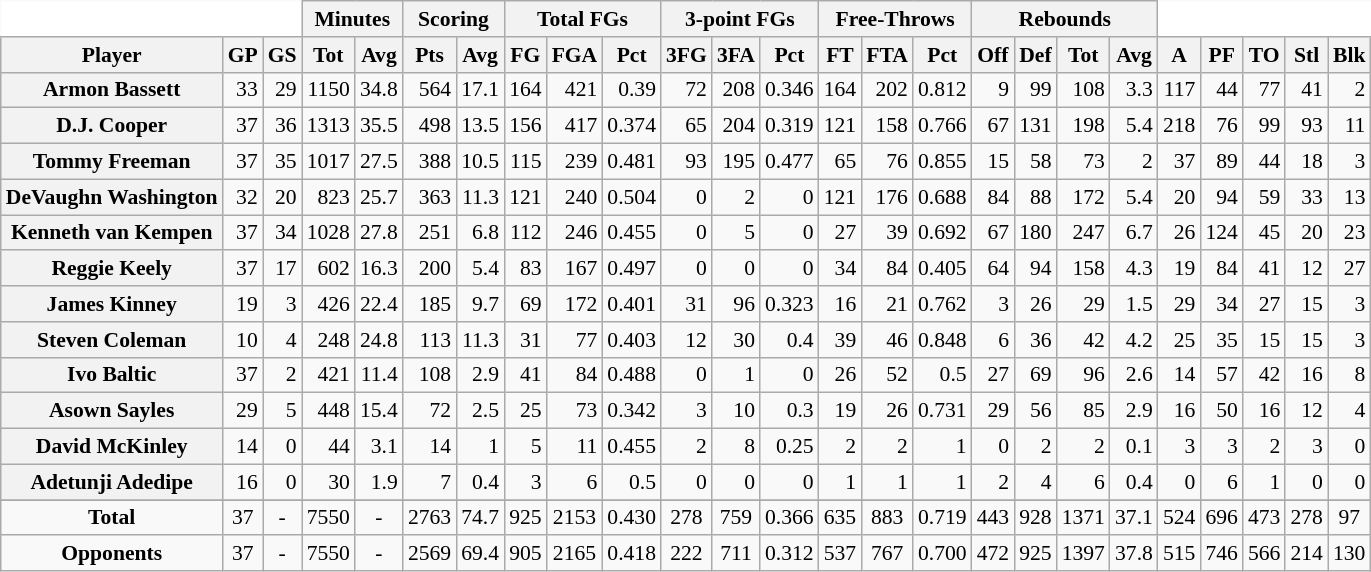<table class="wikitable sortable" border="1" style="font-size:90%;">
<tr>
<th colspan="3" style="border-top-style:hidden; border-left-style:hidden; background: white;"></th>
<th colspan="2" style=>Minutes</th>
<th colspan="2" style=>Scoring</th>
<th colspan="3" style=>Total FGs</th>
<th colspan="3" style=>3-point FGs</th>
<th colspan="3" style=>Free-Throws</th>
<th colspan="4" style=>Rebounds</th>
<th colspan="5" style="border-top-style:hidden; border-right-style:hidden; background: white;"></th>
</tr>
<tr>
<th scope="col" style=>Player</th>
<th scope="col" style=>GP</th>
<th scope="col" style=>GS</th>
<th scope="col" style=>Tot</th>
<th scope="col" style=>Avg</th>
<th scope="col" style=>Pts</th>
<th scope="col" style=>Avg</th>
<th scope="col" style=>FG</th>
<th scope="col" style=>FGA</th>
<th scope="col" style=>Pct</th>
<th scope="col" style=>3FG</th>
<th scope="col" style=>3FA</th>
<th scope="col" style=>Pct</th>
<th scope="col" style=>FT</th>
<th scope="col" style=>FTA</th>
<th scope="col" style=>Pct</th>
<th scope="col" style=>Off</th>
<th scope="col" style=>Def</th>
<th scope="col" style=>Tot</th>
<th scope="col" style=>Avg</th>
<th scope="col" style=>A</th>
<th scope="col" style=>PF</th>
<th scope="col" style=>TO</th>
<th scope="col" style=>Stl</th>
<th scope="col" style=>Blk</th>
</tr>
<tr>
<th>Armon Bassett</th>
<td align="right">33</td>
<td align="right">29</td>
<td align="right">1150</td>
<td align="right">34.8</td>
<td align="right">564</td>
<td align="right">17.1</td>
<td align="right">164</td>
<td align="right">421</td>
<td align="right">0.39</td>
<td align="right">72</td>
<td align="right">208</td>
<td align="right">0.346</td>
<td align="right">164</td>
<td align="right">202</td>
<td align="right">0.812</td>
<td align="right">9</td>
<td align="right">99</td>
<td align="right">108</td>
<td align="right">3.3</td>
<td align="right">117</td>
<td align="right">44</td>
<td align="right">77</td>
<td align="right">41</td>
<td align="right">2</td>
</tr>
<tr>
<th>D.J. Cooper</th>
<td align="right">37</td>
<td align="right">36</td>
<td align="right">1313</td>
<td align="right">35.5</td>
<td align="right">498</td>
<td align="right">13.5</td>
<td align="right">156</td>
<td align="right">417</td>
<td align="right">0.374</td>
<td align="right">65</td>
<td align="right">204</td>
<td align="right">0.319</td>
<td align="right">121</td>
<td align="right">158</td>
<td align="right">0.766</td>
<td align="right">67</td>
<td align="right">131</td>
<td align="right">198</td>
<td align="right">5.4</td>
<td align="right">218</td>
<td align="right">76</td>
<td align="right">99</td>
<td align="right">93</td>
<td align="right">11</td>
</tr>
<tr>
<th>Tommy Freeman</th>
<td align="right">37</td>
<td align="right">35</td>
<td align="right">1017</td>
<td align="right">27.5</td>
<td align="right">388</td>
<td align="right">10.5</td>
<td align="right">115</td>
<td align="right">239</td>
<td align="right">0.481</td>
<td align="right">93</td>
<td align="right">195</td>
<td align="right">0.477</td>
<td align="right">65</td>
<td align="right">76</td>
<td align="right">0.855</td>
<td align="right">15</td>
<td align="right">58</td>
<td align="right">73</td>
<td align="right">2</td>
<td align="right">37</td>
<td align="right">89</td>
<td align="right">44</td>
<td align="right">18</td>
<td align="right">3</td>
</tr>
<tr>
<th>DeVaughn Washington</th>
<td align="right">32</td>
<td align="right">20</td>
<td align="right">823</td>
<td align="right">25.7</td>
<td align="right">363</td>
<td align="right">11.3</td>
<td align="right">121</td>
<td align="right">240</td>
<td align="right">0.504</td>
<td align="right">0</td>
<td align="right">2</td>
<td align="right">0</td>
<td align="right">121</td>
<td align="right">176</td>
<td align="right">0.688</td>
<td align="right">84</td>
<td align="right">88</td>
<td align="right">172</td>
<td align="right">5.4</td>
<td align="right">20</td>
<td align="right">94</td>
<td align="right">59</td>
<td align="right">33</td>
<td align="right">13</td>
</tr>
<tr>
<th>Kenneth van Kempen</th>
<td align="right">37</td>
<td align="right">34</td>
<td align="right">1028</td>
<td align="right">27.8</td>
<td align="right">251</td>
<td align="right">6.8</td>
<td align="right">112</td>
<td align="right">246</td>
<td align="right">0.455</td>
<td align="right">0</td>
<td align="right">5</td>
<td align="right">0</td>
<td align="right">27</td>
<td align="right">39</td>
<td align="right">0.692</td>
<td align="right">67</td>
<td align="right">180</td>
<td align="right">247</td>
<td align="right">6.7</td>
<td align="right">26</td>
<td align="right">124</td>
<td align="right">45</td>
<td align="right">20</td>
<td align="right">23</td>
</tr>
<tr>
<th>Reggie Keely</th>
<td align="right">37</td>
<td align="right">17</td>
<td align="right">602</td>
<td align="right">16.3</td>
<td align="right">200</td>
<td align="right">5.4</td>
<td align="right">83</td>
<td align="right">167</td>
<td align="right">0.497</td>
<td align="right">0</td>
<td align="right">0</td>
<td align="right">0</td>
<td align="right">34</td>
<td align="right">84</td>
<td align="right">0.405</td>
<td align="right">64</td>
<td align="right">94</td>
<td align="right">158</td>
<td align="right">4.3</td>
<td align="right">19</td>
<td align="right">84</td>
<td align="right">41</td>
<td align="right">12</td>
<td align="right">27</td>
</tr>
<tr>
<th>James Kinney</th>
<td align="right">19</td>
<td align="right">3</td>
<td align="right">426</td>
<td align="right">22.4</td>
<td align="right">185</td>
<td align="right">9.7</td>
<td align="right">69</td>
<td align="right">172</td>
<td align="right">0.401</td>
<td align="right">31</td>
<td align="right">96</td>
<td align="right">0.323</td>
<td align="right">16</td>
<td align="right">21</td>
<td align="right">0.762</td>
<td align="right">3</td>
<td align="right">26</td>
<td align="right">29</td>
<td align="right">1.5</td>
<td align="right">29</td>
<td align="right">34</td>
<td align="right">27</td>
<td align="right">15</td>
<td align="right">3</td>
</tr>
<tr>
<th>Steven Coleman</th>
<td align="right">10</td>
<td align="right">4</td>
<td align="right">248</td>
<td align="right">24.8</td>
<td align="right">113</td>
<td align="right">11.3</td>
<td align="right">31</td>
<td align="right">77</td>
<td align="right">0.403</td>
<td align="right">12</td>
<td align="right">30</td>
<td align="right">0.4</td>
<td align="right">39</td>
<td align="right">46</td>
<td align="right">0.848</td>
<td align="right">6</td>
<td align="right">36</td>
<td align="right">42</td>
<td align="right">4.2</td>
<td align="right">25</td>
<td align="right">35</td>
<td align="right">15</td>
<td align="right">15</td>
<td align="right">3</td>
</tr>
<tr>
<th>Ivo Baltic</th>
<td align="right">37</td>
<td align="right">2</td>
<td align="right">421</td>
<td align="right">11.4</td>
<td align="right">108</td>
<td align="right">2.9</td>
<td align="right">41</td>
<td align="right">84</td>
<td align="right">0.488</td>
<td align="right">0</td>
<td align="right">1</td>
<td align="right">0</td>
<td align="right">26</td>
<td align="right">52</td>
<td align="right">0.5</td>
<td align="right">27</td>
<td align="right">69</td>
<td align="right">96</td>
<td align="right">2.6</td>
<td align="right">14</td>
<td align="right">57</td>
<td align="right">42</td>
<td align="right">16</td>
<td align="right">8</td>
</tr>
<tr>
<th>Asown Sayles</th>
<td align="right">29</td>
<td align="right">5</td>
<td align="right">448</td>
<td align="right">15.4</td>
<td align="right">72</td>
<td align="right">2.5</td>
<td align="right">25</td>
<td align="right">73</td>
<td align="right">0.342</td>
<td align="right">3</td>
<td align="right">10</td>
<td align="right">0.3</td>
<td align="right">19</td>
<td align="right">26</td>
<td align="right">0.731</td>
<td align="right">29</td>
<td align="right">56</td>
<td align="right">85</td>
<td align="right">2.9</td>
<td align="right">16</td>
<td align="right">50</td>
<td align="right">16</td>
<td align="right">12</td>
<td align="right">4</td>
</tr>
<tr>
<th>David McKinley</th>
<td align="right">14</td>
<td align="right">0</td>
<td align="right">44</td>
<td align="right">3.1</td>
<td align="right">14</td>
<td align="right">1</td>
<td align="right">5</td>
<td align="right">11</td>
<td align="right">0.455</td>
<td align="right">2</td>
<td align="right">8</td>
<td align="right">0.25</td>
<td align="right">2</td>
<td align="right">2</td>
<td align="right">1</td>
<td align="right">0</td>
<td align="right">2</td>
<td align="right">2</td>
<td align="right">0.1</td>
<td align="right">3</td>
<td align="right">3</td>
<td align="right">2</td>
<td align="right">3</td>
<td align="right">0</td>
</tr>
<tr>
<th>Adetunji Adedipe</th>
<td align="right">16</td>
<td align="right">0</td>
<td align="right">30</td>
<td align="right">1.9</td>
<td align="right">7</td>
<td align="right">0.4</td>
<td align="right">3</td>
<td align="right">6</td>
<td align="right">0.5</td>
<td align="right">0</td>
<td align="right">0</td>
<td align="right">0</td>
<td align="right">1</td>
<td align="right">1</td>
<td align="right">1</td>
<td align="right">2</td>
<td align="right">4</td>
<td align="right">6</td>
<td align="right">0.4</td>
<td align="right">0</td>
<td align="right">6</td>
<td align="right">1</td>
<td align="right">0</td>
<td align="right">0</td>
</tr>
<tr>
</tr>
<tr class="sortbottom">
<td align="center" style=><strong>Total</strong></td>
<td align="center" style=>37</td>
<td align="center" style=>-</td>
<td align="center" style=>7550</td>
<td align="center" style=>-</td>
<td align="center" style=>2763</td>
<td align="center" style=>74.7</td>
<td align="center" style=>925</td>
<td align="center" style=>2153</td>
<td align="center" style=>0.430</td>
<td align="center" style=>278</td>
<td align="center" style=>759</td>
<td align="center" style=>0.366</td>
<td align="center" style=>635</td>
<td align="center" style=>883</td>
<td align="center" style=>0.719</td>
<td align="center" style=>443</td>
<td align="center" style=>928</td>
<td align="center" style=>1371</td>
<td align="center" style=>37.1</td>
<td align="center" style=>524</td>
<td align="center" style=>696</td>
<td align="center" style=>473</td>
<td align="center" style=>278</td>
<td align="center" style=>97</td>
</tr>
<tr class="sortbottom">
<td align="center"><strong>Opponents</strong></td>
<td align="center">37</td>
<td align="center">-</td>
<td align="center">7550</td>
<td align="center">-</td>
<td align="center">2569</td>
<td align="center">69.4</td>
<td align="center">905</td>
<td align="center">2165</td>
<td align="center">0.418</td>
<td align="center">222</td>
<td align="center">711</td>
<td align="center">0.312</td>
<td align="center">537</td>
<td align="center">767</td>
<td align="center">0.700</td>
<td align="center">472</td>
<td align="center">925</td>
<td align="center">1397</td>
<td align="center">37.8</td>
<td align="center">515</td>
<td align="center">746</td>
<td align="center">566</td>
<td align="center">214</td>
<td align="center">130</td>
</tr>
</table>
